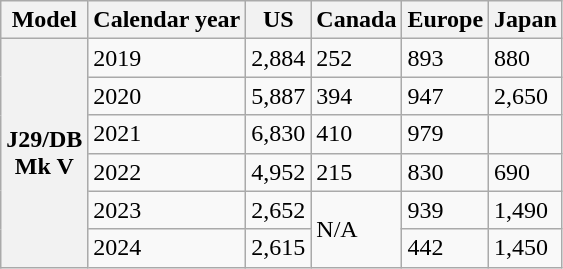<table class="wikitable">
<tr>
<th>Model</th>
<th>Calendar year</th>
<th>US</th>
<th>Canada</th>
<th>Europe</th>
<th>Japan</th>
</tr>
<tr>
<th rowspan="6">J29/DB<br>Mk V</th>
<td>2019</td>
<td>2,884</td>
<td>252</td>
<td>893</td>
<td>880</td>
</tr>
<tr>
<td>2020</td>
<td>5,887</td>
<td>394</td>
<td>947</td>
<td>2,650</td>
</tr>
<tr>
<td>2021</td>
<td>6,830</td>
<td>410</td>
<td>979</td>
<td></td>
</tr>
<tr>
<td>2022</td>
<td>4,952</td>
<td>215</td>
<td>830</td>
<td>690</td>
</tr>
<tr>
<td>2023</td>
<td>2,652</td>
<td rowspan="2">N/A</td>
<td>939</td>
<td>1,490</td>
</tr>
<tr>
<td>2024</td>
<td>2,615</td>
<td>442</td>
<td>1,450</td>
</tr>
</table>
